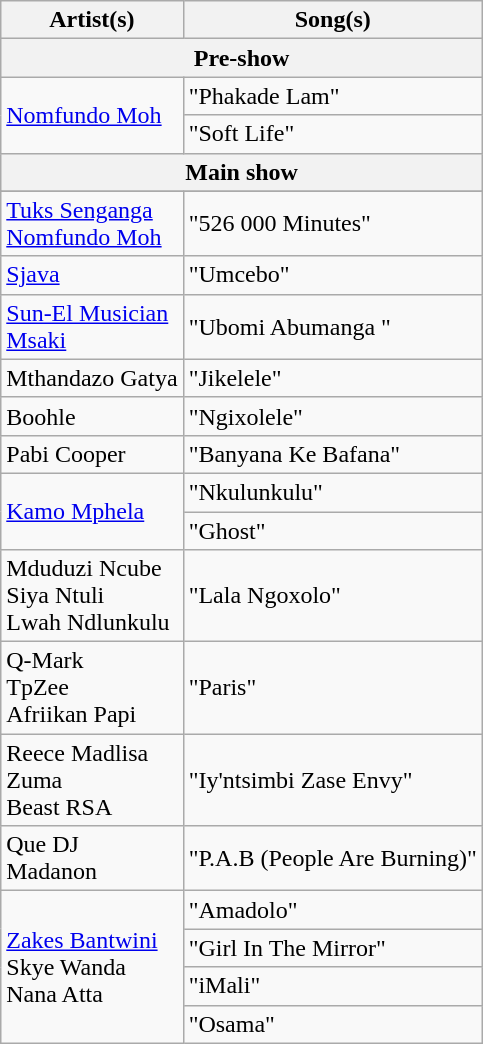<table class="wikitable plainrowheaders">
<tr>
<th scope="col">Artist(s)</th>
<th scope="col">Song(s)</th>
</tr>
<tr>
<th colspan=3>Pre-show</th>
</tr>
<tr>
<td rowspan="2"><a href='#'>Nomfundo Moh</a></td>
<td>"Phakade Lam"</td>
</tr>
<tr>
<td>"Soft Life"</td>
</tr>
<tr>
<th colspan=3>Main show</th>
</tr>
<tr>
</tr>
<tr>
<td><a href='#'>Tuks Senganga</a><br><a href='#'>Nomfundo Moh</a></td>
<td>"526 000 Minutes"</td>
</tr>
<tr>
<td><a href='#'>Sjava</a></td>
<td>"Umcebo"</td>
</tr>
<tr>
<td><a href='#'>Sun-El Musician</a><br><a href='#'>Msaki</a></td>
<td>"Ubomi Abumanga "</td>
</tr>
<tr>
<td>Mthandazo Gatya</td>
<td>"Jikelele"</td>
</tr>
<tr>
<td>Boohle</td>
<td>"Ngixolele"</td>
</tr>
<tr>
<td>Pabi Cooper</td>
<td>"Banyana Ke Bafana"</td>
</tr>
<tr>
<td rowspan="2"><a href='#'>Kamo Mphela</a></td>
<td>"Nkulunkulu"</td>
</tr>
<tr>
<td>"Ghost"</td>
</tr>
<tr>
<td>Mduduzi Ncube <br> Siya Ntuli <br>Lwah Ndlunkulu</td>
<td>"Lala Ngoxolo"</td>
</tr>
<tr>
<td>Q-Mark <br> TpZee <br> Afriikan Papi</td>
<td>"Paris"</td>
</tr>
<tr>
<td>Reece Madlisa <br> Zuma <br> Beast RSA</td>
<td>"Iy'ntsimbi Zase Envy"</td>
</tr>
<tr>
<td>Que DJ <br> Madanon</td>
<td>"P.A.B (People Are Burning)"</td>
</tr>
<tr>
<td rowspan="4"><a href='#'>Zakes Bantwini</a> <br> Skye Wanda <br> Nana Atta</td>
<td>"Amadolo"</td>
</tr>
<tr>
<td>"Girl In The Mirror"</td>
</tr>
<tr>
<td>"iMali"</td>
</tr>
<tr>
<td>"Osama"</td>
</tr>
</table>
